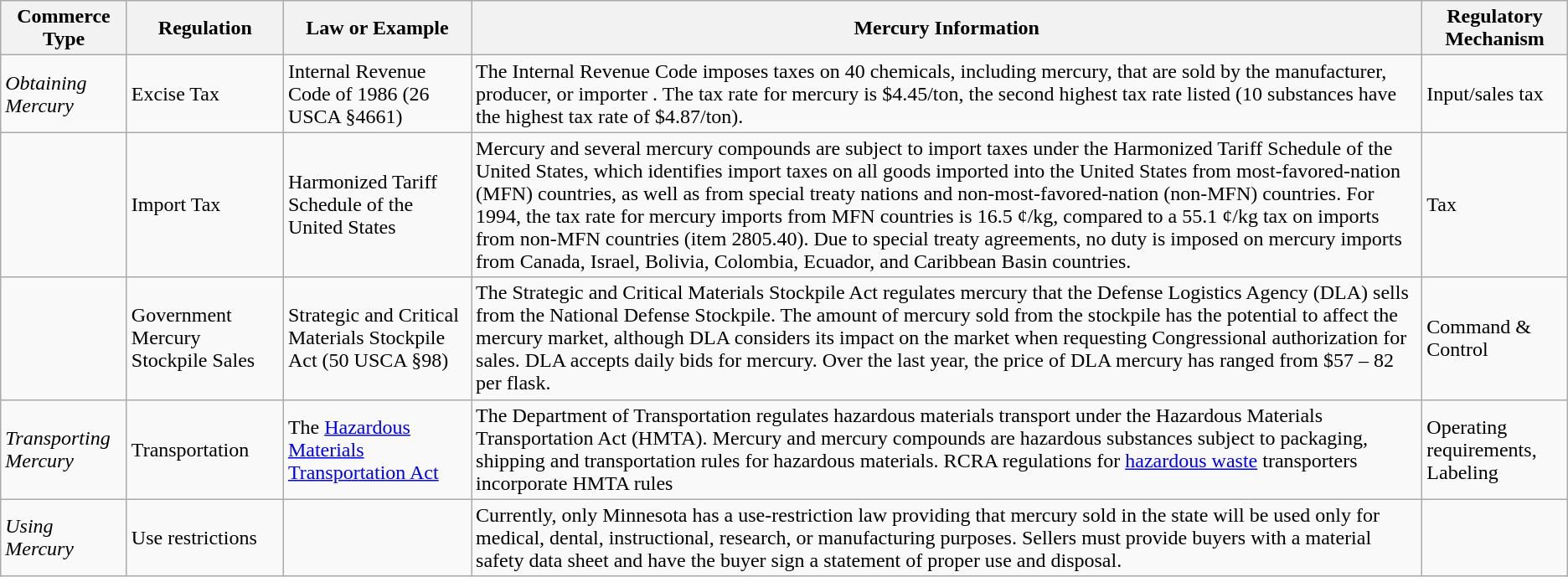<table class="wikitable">
<tr>
<th>Commerce Type</th>
<th>Regulation</th>
<th>Law or Example</th>
<th>Mercury Information</th>
<th>Regulatory Mechanism</th>
</tr>
<tr>
<td><em>Obtaining Mercury</em></td>
<td>Excise Tax</td>
<td>Internal Revenue Code of 1986 (26 USCA §4661)</td>
<td>The Internal Revenue Code imposes taxes on 40 chemicals, including mercury, that are sold by the manufacturer, producer, or importer . The tax rate for mercury is $4.45/ton, the second highest tax rate listed (10 substances have the highest tax rate of $4.87/ton).</td>
<td>Input/sales tax</td>
</tr>
<tr>
<td></td>
<td>Import Tax</td>
<td>Harmonized Tariff Schedule of the United States</td>
<td>Mercury and several mercury compounds are subject to import taxes under the Harmonized Tariff Schedule of the United States, which identifies import taxes on all goods imported into the United States from most-favored-nation (MFN) countries, as well as from special treaty nations and non-most-favored-nation (non-MFN) countries. For 1994, the tax rate for mercury imports from MFN countries is 16.5 ¢/kg, compared to a 55.1 ¢/kg tax on imports from non-MFN countries (item 2805.40). Due to special treaty agreements, no duty is imposed on mercury imports from Canada, Israel, Bolivia, Colombia, Ecuador, and Caribbean Basin countries.</td>
<td>Tax</td>
</tr>
<tr>
<td></td>
<td>Government Mercury Stockpile Sales</td>
<td>Strategic and Critical Materials Stockpile Act (50 USCA §98)</td>
<td>The Strategic and Critical Materials Stockpile Act regulates mercury that the Defense Logistics Agency (DLA) sells from the National Defense Stockpile. The amount of mercury sold from the stockpile has the potential to affect the mercury market, although DLA considers its impact on the market when requesting Congressional authorization for sales. DLA accepts daily bids for mercury. Over the last year, the price of DLA mercury has ranged from $57 – 82 per flask.</td>
<td>Command & Control</td>
</tr>
<tr>
<td><em>Transporting Mercury</em></td>
<td>Transportation</td>
<td>The <a href='#'>Hazardous Materials Transportation Act</a></td>
<td>The Department of Transportation regulates hazardous materials transport under the Hazardous Materials Transportation Act (HMTA). Mercury and mercury compounds are hazardous substances subject to packaging, shipping and transportation rules for hazardous materials. RCRA regulations for <a href='#'>hazardous waste</a> transporters incorporate HMTA rules</td>
<td>Operating requirements, Labeling</td>
</tr>
<tr>
<td><em>Using Mercury</em></td>
<td>Use restrictions</td>
<td></td>
<td>Currently, only Minnesota has a use-restriction law providing that mercury sold in the state will be used only for medical, dental, instructional, research, or manufacturing purposes. Sellers must provide buyers with a material safety data sheet and have the buyer sign a statement of proper use and disposal.</td>
<td></td>
</tr>
</table>
